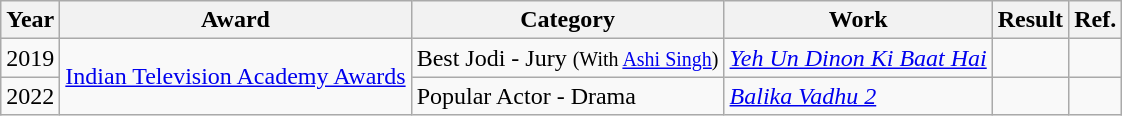<table class="wikitable sortable">
<tr>
<th>Year</th>
<th>Award</th>
<th>Category</th>
<th>Work</th>
<th>Result</th>
<th>Ref.</th>
</tr>
<tr>
<td>2019</td>
<td rowspan="2"><a href='#'>Indian Television Academy Awards</a></td>
<td>Best Jodi - Jury <small>(With <a href='#'>Ashi Singh</a>)</small></td>
<td><em><a href='#'>Yeh Un Dinon Ki Baat Hai</a></em></td>
<td></td>
<td></td>
</tr>
<tr>
<td>2022</td>
<td>Popular Actor - Drama</td>
<td><em><a href='#'>Balika Vadhu 2</a></em></td>
<td></td>
<td></td>
</tr>
</table>
